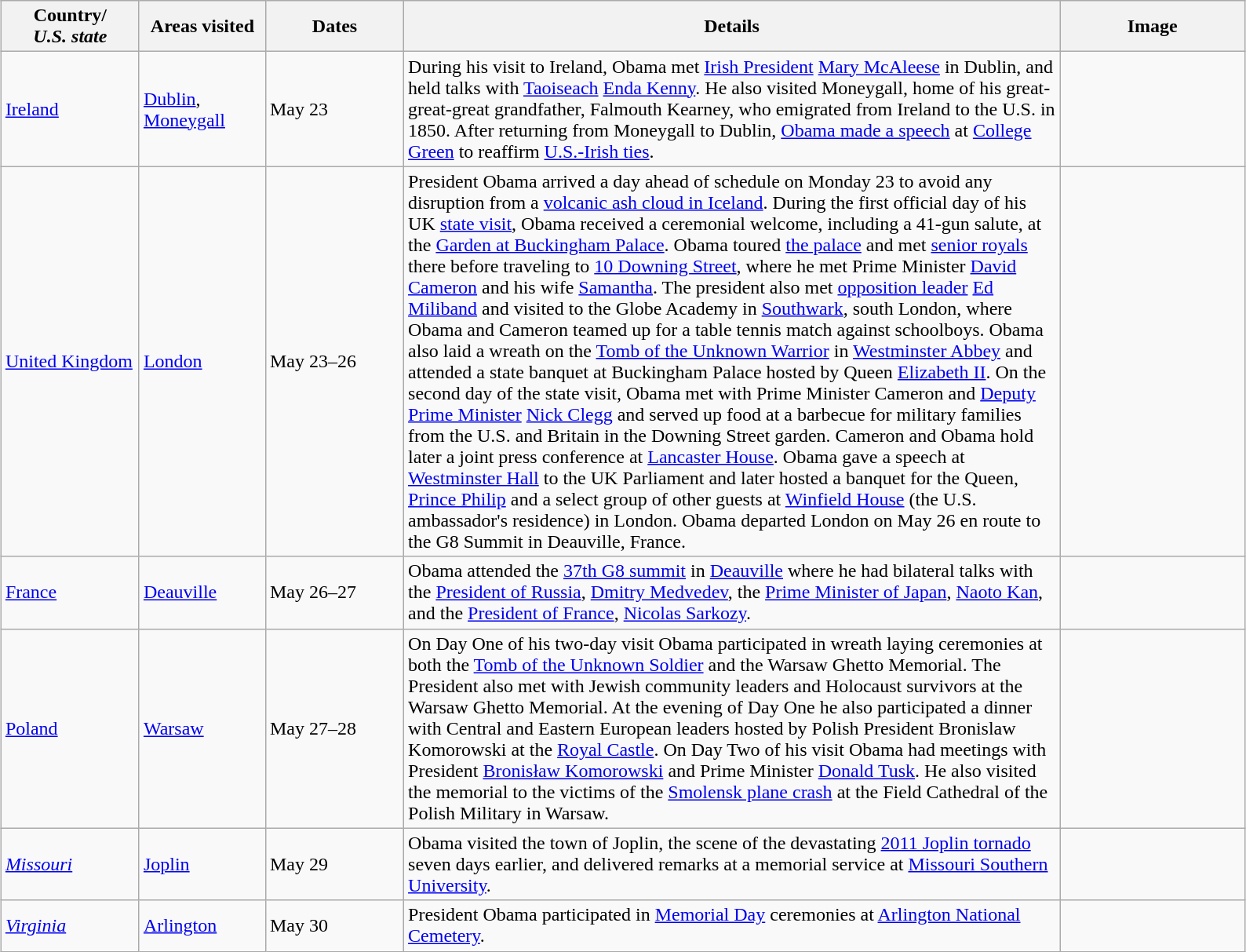<table class="wikitable" style="margin: 1em auto 1em auto">
<tr>
<th width=110>Country/<br><em>U.S. state</em></th>
<th width=100>Areas visited</th>
<th width=110>Dates</th>
<th width=550>Details</th>
<th width=150>Image</th>
</tr>
<tr>
<td> <a href='#'>Ireland</a></td>
<td><a href='#'>Dublin</a>, <a href='#'>Moneygall</a></td>
<td>May 23</td>
<td>During his visit to Ireland, Obama met <a href='#'>Irish President</a> <a href='#'>Mary McAleese</a> in Dublin, and held talks with <a href='#'>Taoiseach</a> <a href='#'>Enda Kenny</a>. He also visited Moneygall, home of his great-great-great grandfather, Falmouth Kearney, who emigrated from Ireland to the U.S. in 1850. After returning from Moneygall to Dublin, <a href='#'>Obama made a speech</a> at <a href='#'>College Green</a> to reaffirm <a href='#'>U.S.-Irish ties</a>.</td>
<td></td>
</tr>
<tr>
<td> <a href='#'>United Kingdom</a></td>
<td><a href='#'>London</a></td>
<td>May 23–26</td>
<td>President Obama arrived a day ahead of schedule on Monday 23 to avoid any disruption from a <a href='#'>volcanic ash cloud in Iceland</a>. During the first official day of his UK <a href='#'>state visit</a>, Obama received a ceremonial welcome, including a 41-gun salute, at the <a href='#'>Garden at Buckingham Palace</a>. Obama toured <a href='#'>the palace</a> and met <a href='#'>senior royals</a> there before traveling to <a href='#'>10 Downing Street</a>, where he met Prime Minister <a href='#'>David Cameron</a> and his wife <a href='#'>Samantha</a>. The president also met <a href='#'>opposition leader</a> <a href='#'>Ed Miliband</a> and visited to the Globe Academy in <a href='#'>Southwark</a>, south London, where Obama and Cameron teamed up for a table tennis match against schoolboys. Obama also laid a wreath on the <a href='#'>Tomb of the Unknown Warrior</a> in <a href='#'>Westminster Abbey</a> and attended a state banquet at Buckingham Palace hosted by Queen <a href='#'>Elizabeth II</a>. On the second day of the state visit, Obama met with Prime Minister Cameron and <a href='#'>Deputy Prime Minister</a> <a href='#'>Nick Clegg</a> and served up food at a barbecue for military families from the U.S. and Britain in the Downing Street garden. Cameron and Obama hold later a joint press conference at <a href='#'>Lancaster House</a>. Obama gave a speech at <a href='#'>Westminster Hall</a> to the UK Parliament and later hosted a banquet for the Queen, <a href='#'>Prince Philip</a> and a select group of other guests at <a href='#'>Winfield House</a> (the U.S. ambassador's residence) in London. Obama departed London on May 26 en route to the G8 Summit in Deauville, France.</td>
<td></td>
</tr>
<tr>
<td> <a href='#'>France</a></td>
<td><a href='#'>Deauville</a></td>
<td>May 26–27</td>
<td>Obama attended the <a href='#'>37th G8 summit</a> in <a href='#'>Deauville</a> where he had bilateral talks with the <a href='#'>President of Russia</a>, <a href='#'>Dmitry Medvedev</a>, the <a href='#'>Prime Minister of Japan</a>, <a href='#'>Naoto Kan</a>, and the <a href='#'>President of France</a>, <a href='#'>Nicolas Sarkozy</a>.</td>
<td></td>
</tr>
<tr>
<td> <a href='#'>Poland</a></td>
<td><a href='#'>Warsaw</a></td>
<td>May 27–28</td>
<td>On Day One of his two-day visit Obama participated in wreath laying ceremonies at both the <a href='#'>Tomb of the Unknown Soldier</a> and the Warsaw Ghetto Memorial.  The President also met with Jewish community leaders and Holocaust survivors at the Warsaw Ghetto Memorial. At the evening of Day One he also participated a dinner with Central and Eastern European leaders hosted by Polish President Bronislaw Komorowski at the <a href='#'>Royal Castle</a>. On Day Two of his visit Obama had meetings with President <a href='#'>Bronisław Komorowski</a> and Prime Minister <a href='#'>Donald Tusk</a>. He also visited the memorial to the victims of the <a href='#'>Smolensk plane crash</a> at the Field Cathedral of the Polish Military in Warsaw.</td>
<td></td>
</tr>
<tr>
<td> <em><a href='#'>Missouri</a></em></td>
<td><a href='#'>Joplin</a></td>
<td>May 29</td>
<td>Obama visited the town of Joplin, the scene of the devastating <a href='#'>2011 Joplin tornado</a> seven days earlier, and delivered remarks at a memorial service at <a href='#'>Missouri Southern University</a>.</td>
<td></td>
</tr>
<tr>
<td> <em><a href='#'>Virginia</a></em></td>
<td><a href='#'>Arlington</a></td>
<td>May 30</td>
<td>President Obama participated in <a href='#'>Memorial Day</a> ceremonies at <a href='#'>Arlington National Cemetery</a>.</td>
<td></td>
</tr>
</table>
